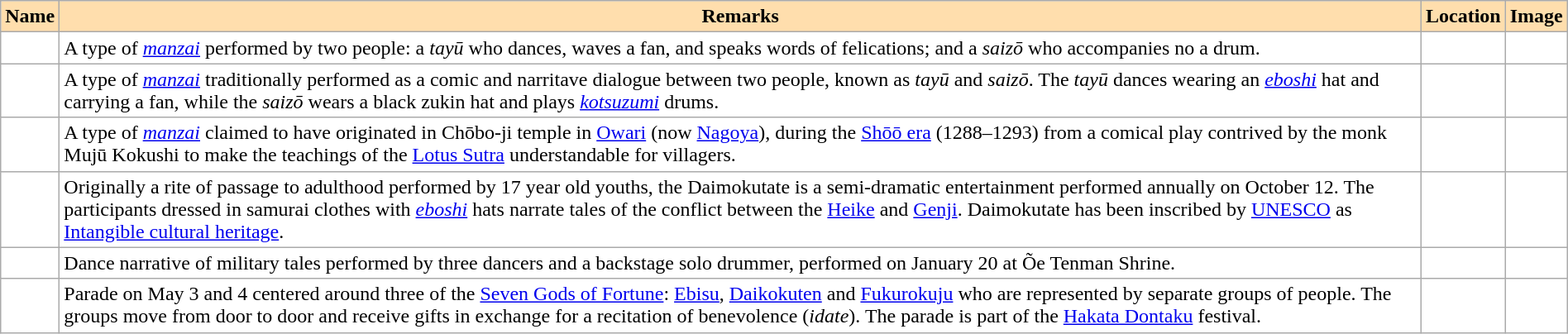<table class="wikitable sortable" width="100%" style="background:#ffffff;">
<tr>
<th align="left" style="background:#ffdead;">Name</th>
<th align="left" style="background:#ffdead;">Remarks</th>
<th style="background:#ffdead;">Location</th>
<th align="left" style="background:#ffdead;" class="unsortable">Image</th>
</tr>
<tr>
<td></td>
<td>A type of <em><a href='#'>manzai</a></em> performed by two people: a <em>tayū</em> who dances, waves a fan, and speaks words of felications; and a <em>saizō</em> who accompanies no a drum.</td>
<td></td>
<td></td>
</tr>
<tr>
<td></td>
<td>A type of <em><a href='#'>manzai</a></em> traditionally performed as a comic and narritave dialogue between two people, known as <em>tayū</em> and <em>saizō</em>. The <em>tayū</em> dances wearing an <em><a href='#'>eboshi</a></em> hat and carrying a fan, while the <em>saizō</em> wears a black zukin hat and plays <em><a href='#'>kotsuzumi</a></em> drums.</td>
<td></td>
<td></td>
</tr>
<tr>
<td></td>
<td>A type of <em><a href='#'>manzai</a></em> claimed to have originated in Chōbo-ji temple in <a href='#'>Owari</a> (now <a href='#'>Nagoya</a>), during the <a href='#'>Shōō era</a> (1288–1293) from a comical play contrived by the monk Mujū Kokushi to make the teachings of the <a href='#'>Lotus Sutra</a> understandable for villagers.</td>
<td></td>
<td></td>
</tr>
<tr>
<td></td>
<td>Originally a rite of passage to adulthood performed by 17 year old youths, the Daimokutate is a semi-dramatic entertainment performed annually on October 12. The participants dressed in samurai clothes with <em><a href='#'>eboshi</a></em> hats narrate tales of the conflict between the <a href='#'>Heike</a> and <a href='#'>Genji</a>. Daimokutate has been inscribed by <a href='#'>UNESCO</a> as <a href='#'>Intangible cultural heritage</a>.</td>
<td></td>
<td></td>
</tr>
<tr>
<td></td>
<td>Dance narrative of military tales performed by three dancers and a backstage solo drummer, performed on January 20 at Õe Tenman Shrine.</td>
<td></td>
<td></td>
</tr>
<tr>
<td></td>
<td>Parade on May 3 and 4 centered around three of the <a href='#'>Seven Gods of Fortune</a>: <a href='#'>Ebisu</a>, <a href='#'>Daikokuten</a> and <a href='#'>Fukurokuju</a> who are represented by separate groups of people. The groups move from door to door and receive gifts in exchange for a recitation of benevolence (<em>idate</em>). The parade is part of the <a href='#'>Hakata Dontaku</a> festival.</td>
<td></td>
<td></td>
</tr>
</table>
